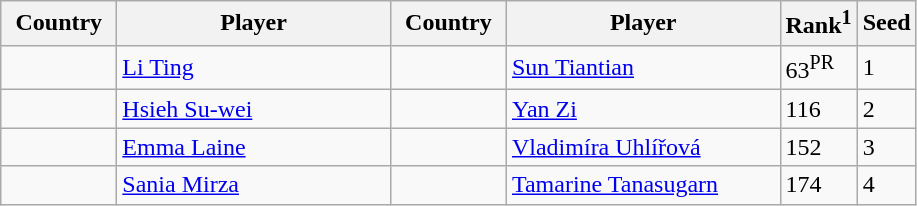<table class="sortable wikitable">
<tr>
<th width="70">Country</th>
<th width="175">Player</th>
<th width="70">Country</th>
<th width="175">Player</th>
<th>Rank<sup>1</sup></th>
<th>Seed</th>
</tr>
<tr>
<td></td>
<td><a href='#'>Li Ting</a></td>
<td></td>
<td><a href='#'>Sun Tiantian</a></td>
<td>63<sup>PR</sup></td>
<td>1</td>
</tr>
<tr>
<td></td>
<td><a href='#'>Hsieh Su-wei</a></td>
<td></td>
<td><a href='#'>Yan Zi</a></td>
<td>116</td>
<td>2</td>
</tr>
<tr>
<td></td>
<td><a href='#'>Emma Laine</a></td>
<td></td>
<td><a href='#'>Vladimíra Uhlířová</a></td>
<td>152</td>
<td>3</td>
</tr>
<tr>
<td></td>
<td><a href='#'>Sania Mirza</a></td>
<td></td>
<td><a href='#'>Tamarine Tanasugarn</a></td>
<td>174</td>
<td>4</td>
</tr>
</table>
